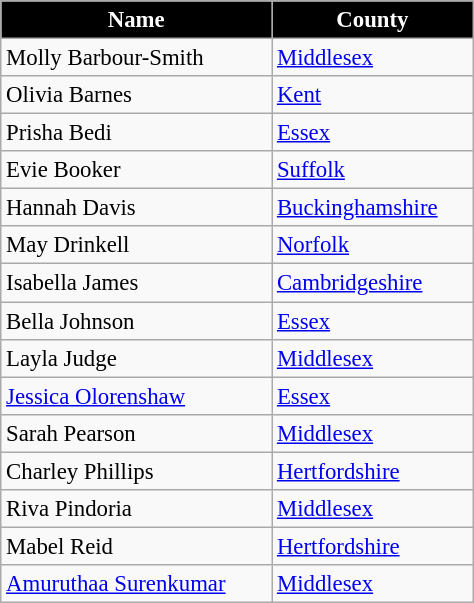<table class="wikitable"  style="font-size:95%; width:25%;">
<tr>
<th style="background:black; color:white">Name</th>
<th style="background:black; color:white">County</th>
</tr>
<tr>
<td>Molly Barbour-Smith</td>
<td><a href='#'>Middlesex</a></td>
</tr>
<tr>
<td>Olivia Barnes</td>
<td><a href='#'>Kent</a></td>
</tr>
<tr>
<td>Prisha Bedi</td>
<td><a href='#'>Essex</a></td>
</tr>
<tr>
<td>Evie Booker</td>
<td><a href='#'>Suffolk</a></td>
</tr>
<tr>
<td>Hannah Davis</td>
<td><a href='#'>Buckinghamshire</a></td>
</tr>
<tr>
<td>May Drinkell</td>
<td><a href='#'>Norfolk</a></td>
</tr>
<tr>
<td>Isabella James</td>
<td><a href='#'>Cambridgeshire</a></td>
</tr>
<tr>
<td>Bella Johnson</td>
<td><a href='#'>Essex</a></td>
</tr>
<tr>
<td>Layla Judge</td>
<td><a href='#'>Middlesex</a></td>
</tr>
<tr>
<td><a href='#'>Jessica Olorenshaw</a></td>
<td><a href='#'>Essex</a></td>
</tr>
<tr>
<td>Sarah Pearson</td>
<td><a href='#'>Middlesex</a></td>
</tr>
<tr>
<td>Charley Phillips</td>
<td><a href='#'>Hertfordshire</a></td>
</tr>
<tr>
<td>Riva Pindoria</td>
<td><a href='#'>Middlesex</a></td>
</tr>
<tr>
<td>Mabel Reid</td>
<td><a href='#'>Hertfordshire</a></td>
</tr>
<tr>
<td><a href='#'>Amuruthaa Surenkumar</a></td>
<td><a href='#'>Middlesex</a></td>
</tr>
</table>
